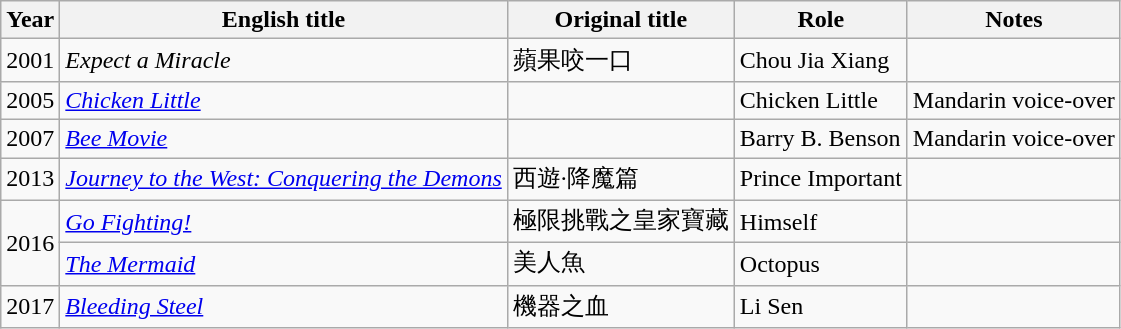<table class="wikitable sortable">
<tr>
<th>Year</th>
<th>English title</th>
<th>Original title</th>
<th>Role</th>
<th class="unsortable">Notes</th>
</tr>
<tr>
<td>2001</td>
<td><em>Expect a Miracle</em></td>
<td>蘋果咬一口</td>
<td>Chou Jia Xiang</td>
<td></td>
</tr>
<tr>
<td>2005</td>
<td><em><a href='#'>Chicken Little</a></em></td>
<td></td>
<td>Chicken Little</td>
<td>Mandarin voice-over</td>
</tr>
<tr>
<td>2007</td>
<td><em><a href='#'>Bee Movie</a></em></td>
<td></td>
<td>Barry B. Benson</td>
<td>Mandarin voice-over</td>
</tr>
<tr>
<td>2013</td>
<td><em><a href='#'>Journey to the West: Conquering the Demons</a></em></td>
<td>西遊·降魔篇</td>
<td>Prince Important</td>
<td></td>
</tr>
<tr>
<td rowspan="2">2016</td>
<td><em><a href='#'>Go Fighting!</a></em></td>
<td>極限挑戰之皇家寶藏</td>
<td>Himself</td>
<td></td>
</tr>
<tr>
<td><em><a href='#'>The Mermaid</a></em></td>
<td>美人魚</td>
<td>Octopus</td>
<td></td>
</tr>
<tr>
<td>2017</td>
<td><em><a href='#'>Bleeding Steel</a></em></td>
<td>機器之血</td>
<td>Li Sen</td>
<td></td>
</tr>
</table>
